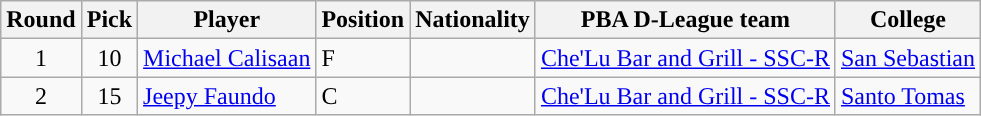<table class="wikitable sortable sortable">
<tr>
<th>Round</th>
<th>Pick</th>
<th>Player</th>
<th>Position</th>
<th>Nationality</th>
<th>PBA D-League team</th>
<th>College</th>
</tr>
<tr>
<td align=center>1</td>
<td align=center>10</td>
<td><a href='#'>Michael Calisaan</a></td>
<td>F</td>
<td></td>
<td><a href='#'>Che'Lu Bar and Grill - SSC-R</a></td>
<td><a href='#'>San Sebastian</a></td>
</tr>
<tr>
<td align=center>2</td>
<td align=center>15</td>
<td><a href='#'>Jeepy Faundo</a></td>
<td>C</td>
<td></td>
<td><a href='#'>Che'Lu Bar and Grill - SSC-R</a></td>
<td><a href='#'>Santo Tomas</a></td>
</tr>
</table>
